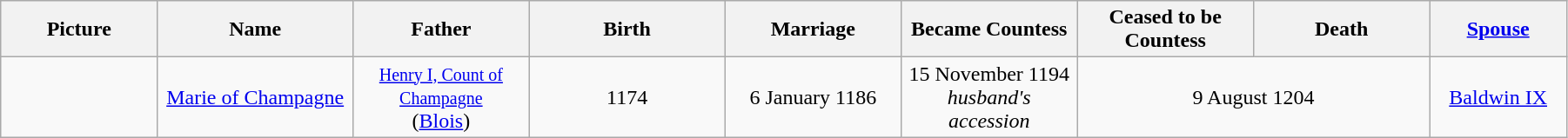<table style="width:95%;" class="wikitable">
<tr>
<th style="width:8%;">Picture</th>
<th style="width:10%;">Name</th>
<th style="width:9%;">Father</th>
<th style="width:10%;">Birth</th>
<th style="width:9%;">Marriage</th>
<th style="width:9%;">Became Countess</th>
<th style="width:9%;">Ceased to be Countess</th>
<th style="width:9%;">Death</th>
<th style="width:7%;"><a href='#'>Spouse</a></th>
</tr>
<tr>
<td style="text-align:center;"></td>
<td style="text-align:center;"><a href='#'>Marie of Champagne</a></td>
<td style="text-align:center;"><small><a href='#'>Henry I, Count of Champagne</a></small><br> (<a href='#'>Blois</a>)</td>
<td style="text-align:center;">1174</td>
<td style="text-align:center;">6 January 1186</td>
<td style="text-align:center;">15 November 1194<br><em>husband's accession</em></td>
<td style="text-align:center;" colspan="2">9 August 1204</td>
<td style="text-align:center;"><a href='#'>Baldwin IX</a></td>
</tr>
</table>
